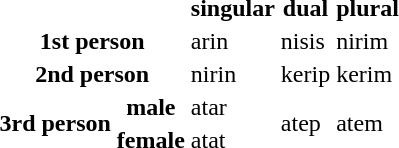<table>
<tr>
<th colspan="2"></th>
<th>singular</th>
<th>dual</th>
<th>plural</th>
</tr>
<tr>
<th colspan="2">1st person</th>
<td>arin</td>
<td>nisis</td>
<td>nirim</td>
</tr>
<tr>
<th colspan="2">2nd person</th>
<td>nirin</td>
<td>kerip</td>
<td>kerim</td>
</tr>
<tr>
<th rowspan="2">3rd person</th>
<th>male</th>
<td>atar</td>
<td rowspan="2">atep</td>
<td rowspan="2">atem</td>
</tr>
<tr>
<th>female</th>
<td>atat</td>
</tr>
</table>
